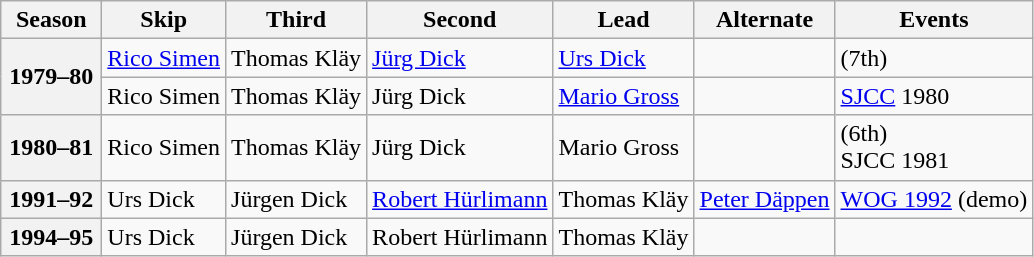<table class="wikitable">
<tr>
<th scope="col" width=60>Season</th>
<th scope="col">Skip</th>
<th scope="col">Third</th>
<th scope="col">Second</th>
<th scope="col">Lead</th>
<th scope="col">Alternate</th>
<th scope="col">Events</th>
</tr>
<tr>
<th scope="row" rowspan="2">1979–80</th>
<td><a href='#'>Rico Simen</a></td>
<td>Thomas Kläy</td>
<td><a href='#'>Jürg Dick</a></td>
<td><a href='#'>Urs Dick</a></td>
<td></td>
<td> (7th)</td>
</tr>
<tr>
<td>Rico Simen</td>
<td>Thomas Kläy</td>
<td>Jürg Dick</td>
<td><a href='#'>Mario Gross</a></td>
<td></td>
<td><a href='#'>SJCC</a> 1980 </td>
</tr>
<tr>
<th scope="row">1980–81</th>
<td>Rico Simen</td>
<td>Thomas Kläy</td>
<td>Jürg Dick</td>
<td>Mario Gross</td>
<td></td>
<td> (6th)<br>SJCC 1981 </td>
</tr>
<tr>
<th scope="row">1991–92</th>
<td>Urs Dick</td>
<td>Jürgen Dick</td>
<td><a href='#'>Robert Hürlimann</a></td>
<td>Thomas Kläy</td>
<td><a href='#'>Peter Däppen</a></td>
<td><a href='#'>WOG 1992</a> (demo) </td>
</tr>
<tr>
<th scope="row">1994–95</th>
<td>Urs Dick</td>
<td>Jürgen Dick</td>
<td>Robert Hürlimann</td>
<td>Thomas Kläy</td>
<td></td>
<td></td>
</tr>
</table>
